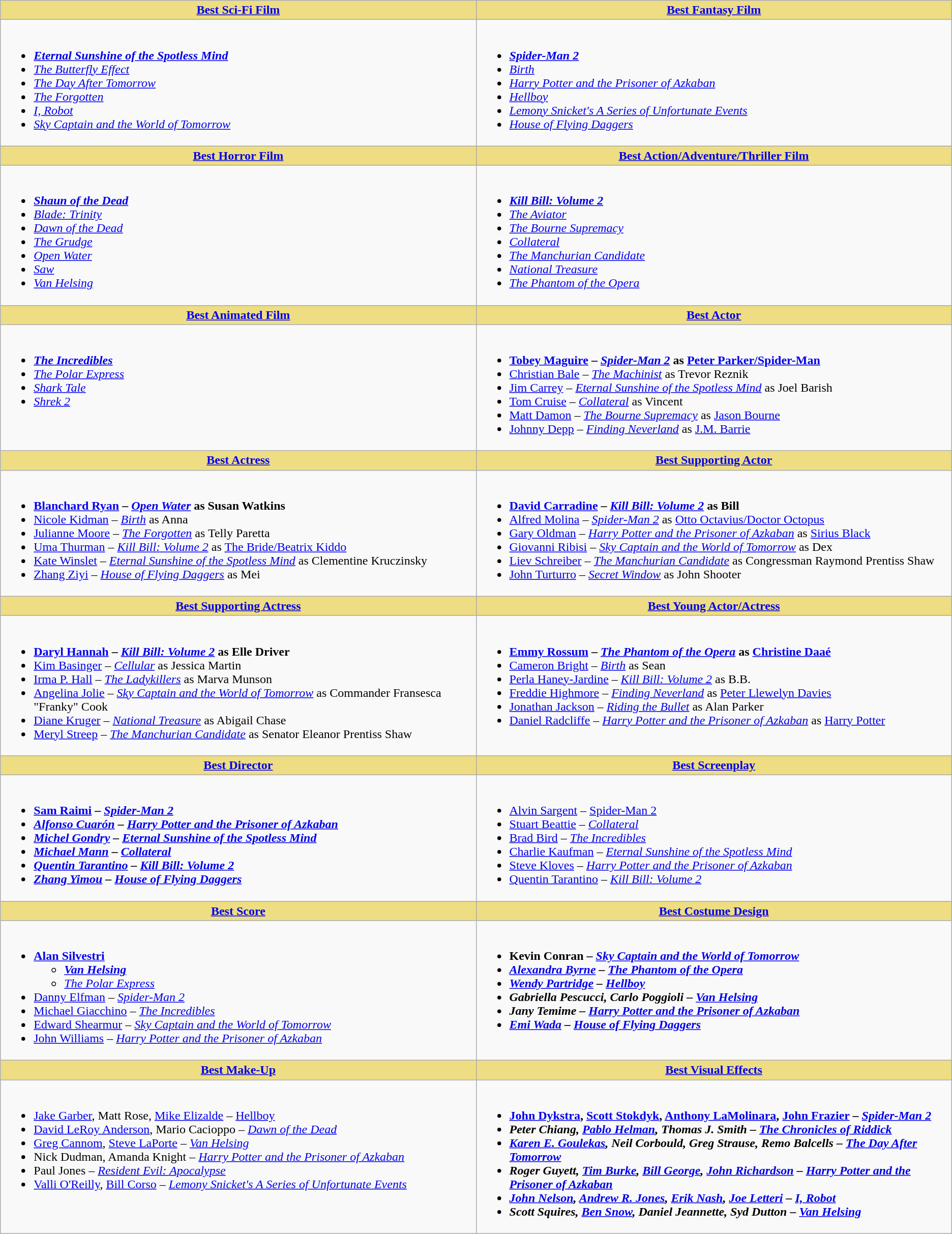<table class=wikitable>
<tr>
<th style="background:#EEDD82; width:50%"><a href='#'>Best Sci-Fi Film</a></th>
<th style="background:#EEDD82; width:50%"><a href='#'>Best Fantasy Film</a></th>
</tr>
<tr>
<td valign="top"><br><ul><li><strong><em><a href='#'>Eternal Sunshine of the Spotless Mind</a></em></strong></li><li><em><a href='#'>The Butterfly Effect</a></em></li><li><em><a href='#'>The Day After Tomorrow</a></em></li><li><em><a href='#'>The Forgotten</a></em></li><li><em><a href='#'>I, Robot</a></em></li><li><em><a href='#'>Sky Captain and the World of Tomorrow</a></em></li></ul></td>
<td valign="top"><br><ul><li><strong><em><a href='#'>Spider-Man 2</a></em></strong></li><li><em><a href='#'>Birth</a></em></li><li><em><a href='#'>Harry Potter and the Prisoner of Azkaban</a></em></li><li><em><a href='#'>Hellboy</a></em></li><li><em><a href='#'>Lemony Snicket's A Series of Unfortunate Events</a></em></li><li><em><a href='#'>House of Flying Daggers</a></em></li></ul></td>
</tr>
<tr>
<th style="background:#EEDD82; width:50%"><a href='#'>Best Horror Film</a></th>
<th style="background:#EEDD82; width:50%"><a href='#'>Best Action/Adventure/Thriller Film</a></th>
</tr>
<tr>
<td valign="top"><br><ul><li><strong><em><a href='#'>Shaun of the Dead</a></em></strong></li><li><em><a href='#'>Blade: Trinity</a></em></li><li><em><a href='#'>Dawn of the Dead</a></em></li><li><em><a href='#'>The Grudge</a></em></li><li><em><a href='#'>Open Water</a></em></li><li><em><a href='#'>Saw</a></em></li><li><em><a href='#'>Van Helsing</a></em></li></ul></td>
<td valign="top"><br><ul><li><strong><em><a href='#'>Kill Bill: Volume 2</a></em></strong></li><li><em><a href='#'>The Aviator</a></em></li><li><em><a href='#'>The Bourne Supremacy</a></em></li><li><em><a href='#'>Collateral</a></em></li><li><em><a href='#'>The Manchurian Candidate</a></em></li><li><em><a href='#'>National Treasure</a></em></li><li><em><a href='#'>The Phantom of the Opera</a></em></li></ul></td>
</tr>
<tr>
<th style="background:#EEDD82; width:50%"><a href='#'>Best Animated Film</a></th>
<th style="background:#EEDD82; width:50%"><a href='#'>Best Actor</a></th>
</tr>
<tr>
<td valign="top"><br><ul><li><strong><em><a href='#'>The Incredibles</a></em></strong></li><li><em><a href='#'>The Polar Express</a></em></li><li><em><a href='#'>Shark Tale</a></em></li><li><em><a href='#'>Shrek 2</a></em></li></ul></td>
<td valign="top"><br><ul><li><strong><a href='#'>Tobey Maguire</a> – <em><a href='#'>Spider-Man 2</a></em> as <a href='#'>Peter Parker/Spider-Man</a></strong></li><li><a href='#'>Christian Bale</a> – <em><a href='#'>The Machinist</a></em> as Trevor Reznik</li><li><a href='#'>Jim Carrey</a> – <em><a href='#'>Eternal Sunshine of the Spotless Mind</a></em> as Joel Barish</li><li><a href='#'>Tom Cruise</a> – <em><a href='#'>Collateral</a></em> as Vincent</li><li><a href='#'>Matt Damon</a> – <em><a href='#'>The Bourne Supremacy</a></em> as <a href='#'>Jason Bourne</a></li><li><a href='#'>Johnny Depp</a> – <em><a href='#'>Finding Neverland</a></em> as <a href='#'>J.M. Barrie</a></li></ul></td>
</tr>
<tr>
<th style="background:#EEDD82; width:50%"><a href='#'>Best Actress</a></th>
<th style="background:#EEDD82; width:50%"><a href='#'>Best Supporting Actor</a></th>
</tr>
<tr>
<td valign="top"><br><ul><li><strong><a href='#'>Blanchard Ryan</a> – <em><a href='#'>Open Water</a></em> as Susan Watkins</strong></li><li><a href='#'>Nicole Kidman</a> – <em><a href='#'>Birth</a></em> as Anna</li><li><a href='#'>Julianne Moore</a> – <em><a href='#'>The Forgotten</a></em> as Telly Paretta</li><li><a href='#'>Uma Thurman</a> – <em><a href='#'>Kill Bill: Volume 2</a></em> as <a href='#'>The Bride/Beatrix Kiddo</a></li><li><a href='#'>Kate Winslet</a> – <em><a href='#'>Eternal Sunshine of the Spotless Mind</a></em> as Clementine Kruczinsky</li><li><a href='#'>Zhang Ziyi</a> – <em><a href='#'>House of Flying Daggers</a></em> as Mei</li></ul></td>
<td valign="top"><br><ul><li><strong><a href='#'>David Carradine</a> – <em><a href='#'>Kill Bill: Volume 2</a></em> as Bill</strong></li><li><a href='#'>Alfred Molina</a> – <em><a href='#'>Spider-Man 2</a></em> as <a href='#'>Otto Octavius/Doctor Octopus</a></li><li><a href='#'>Gary Oldman</a> – <em><a href='#'>Harry Potter and the Prisoner of Azkaban</a></em> as <a href='#'>Sirius Black</a></li><li><a href='#'>Giovanni Ribisi</a> – <em><a href='#'>Sky Captain and the World of Tomorrow</a></em> as Dex</li><li><a href='#'>Liev Schreiber</a> – <em><a href='#'>The Manchurian Candidate</a></em> as Congressman Raymond Prentiss Shaw</li><li><a href='#'>John Turturro</a> – <em><a href='#'>Secret Window</a></em> as John Shooter</li></ul></td>
</tr>
<tr>
<th style="background:#EEDD82; width:50%"><a href='#'>Best Supporting Actress</a></th>
<th style="background:#EEDD82; width:50%"><a href='#'>Best Young Actor/Actress</a></th>
</tr>
<tr>
<td valign="top"><br><ul><li><strong><a href='#'>Daryl Hannah</a> – <em><a href='#'>Kill Bill: Volume 2</a></em> as Elle Driver</strong></li><li><a href='#'>Kim Basinger</a> – <em><a href='#'>Cellular</a></em> as Jessica Martin</li><li><a href='#'>Irma P. Hall</a> – <em><a href='#'>The Ladykillers</a></em> as Marva Munson</li><li><a href='#'>Angelina Jolie</a> – <em><a href='#'>Sky Captain and the World of Tomorrow</a></em> as Commander Fransesca "Franky" Cook</li><li><a href='#'>Diane Kruger</a> – <em><a href='#'>National Treasure</a></em> as Abigail Chase</li><li><a href='#'>Meryl Streep</a> – <em><a href='#'>The Manchurian Candidate</a></em> as Senator Eleanor Prentiss Shaw</li></ul></td>
<td valign="top"><br><ul><li><strong><a href='#'>Emmy Rossum</a> – <em><a href='#'>The Phantom of the Opera</a></em> as <a href='#'>Christine Daaé</a></strong></li><li><a href='#'>Cameron Bright</a> – <em><a href='#'>Birth</a></em> as Sean</li><li><a href='#'>Perla Haney-Jardine</a> – <em><a href='#'>Kill Bill: Volume 2</a></em> as B.B.</li><li><a href='#'>Freddie Highmore</a> – <em><a href='#'>Finding Neverland</a></em> as <a href='#'>Peter Llewelyn Davies</a></li><li><a href='#'>Jonathan Jackson</a> – <em><a href='#'>Riding the Bullet</a></em> as Alan Parker</li><li><a href='#'>Daniel Radcliffe</a> – <em><a href='#'>Harry Potter and the Prisoner of Azkaban</a></em> as <a href='#'>Harry Potter</a></li></ul></td>
</tr>
<tr>
<th style="background:#EEDD82; width:50%"><a href='#'>Best Director</a></th>
<th style="background:#EEDD82; width:50%"><a href='#'>Best Screenplay</a></th>
</tr>
<tr>
<td valign="top"><br><ul><li><strong><a href='#'>Sam Raimi</a> – <em><a href='#'>Spider-Man 2</a><strong><em></li><li><a href='#'>Alfonso Cuarón</a> – </em><a href='#'>Harry Potter and the Prisoner of Azkaban</a><em></li><li><a href='#'>Michel Gondry</a> – </em><a href='#'>Eternal Sunshine of the Spotless Mind</a><em></li><li><a href='#'>Michael Mann</a> – </em><a href='#'>Collateral</a><em></li><li><a href='#'>Quentin Tarantino</a> – </em><a href='#'>Kill Bill: Volume 2</a><em></li><li><a href='#'>Zhang Yimou</a> – </em><a href='#'>House of Flying Daggers</a><em></li></ul></td>
<td valign="top"><br><ul><li></strong><a href='#'>Alvin Sargent</a> – </em><a href='#'>Spider-Man 2</a></em></strong></li><li><a href='#'>Stuart Beattie</a> – <em><a href='#'>Collateral</a></em></li><li><a href='#'>Brad Bird</a> – <em><a href='#'>The Incredibles</a></em></li><li><a href='#'>Charlie Kaufman</a> – <em><a href='#'>Eternal Sunshine of the Spotless Mind</a></em></li><li><a href='#'>Steve Kloves</a> – <em><a href='#'>Harry Potter and the Prisoner of Azkaban</a></em></li><li><a href='#'>Quentin Tarantino</a> – <em><a href='#'>Kill Bill: Volume 2</a></em></li></ul></td>
</tr>
<tr>
<th style="background:#EEDD82; width:50%"><a href='#'>Best Score</a></th>
<th style="background:#EEDD82; width:50%"><a href='#'>Best Costume Design</a></th>
</tr>
<tr>
<td valign="top"><br><ul><li><strong><a href='#'>Alan Silvestri</a></strong><ul><li><strong><em><a href='#'>Van Helsing</a></em></strong></li><li><em><a href='#'>The Polar Express</a></em></li></ul></li><li><a href='#'>Danny Elfman</a> – <em><a href='#'>Spider-Man 2</a></em></li><li><a href='#'>Michael Giacchino</a> – <em><a href='#'>The Incredibles</a></em></li><li><a href='#'>Edward Shearmur</a> – <em><a href='#'>Sky Captain and the World of Tomorrow</a></em></li><li><a href='#'>John Williams</a> – <em><a href='#'>Harry Potter and the Prisoner of Azkaban</a></em></li></ul></td>
<td valign="top"><br><ul><li><strong>Kevin Conran – <em><a href='#'>Sky Captain and the World of Tomorrow</a><strong><em></li><li><a href='#'>Alexandra Byrne</a> – </em><a href='#'>The Phantom of the Opera</a><em></li><li><a href='#'>Wendy Partridge</a> – </em><a href='#'>Hellboy</a><em></li><li>Gabriella Pescucci, Carlo Poggioli – </em><a href='#'>Van Helsing</a><em></li><li>Jany Temime – </em><a href='#'>Harry Potter and the Prisoner of Azkaban</a><em></li><li><a href='#'>Emi Wada</a> – </em><a href='#'>House of Flying Daggers</a><em></li></ul></td>
</tr>
<tr>
<th style="background:#EEDD82; width:50%"><a href='#'>Best Make-Up</a></th>
<th style="background:#EEDD82; width:50%"><a href='#'>Best Visual Effects</a></th>
</tr>
<tr>
<td valign="top"><br><ul><li></strong><a href='#'>Jake Garber</a>, Matt Rose, <a href='#'>Mike Elizalde</a> – </em><a href='#'>Hellboy</a></em></strong></li><li><a href='#'>David LeRoy Anderson</a>, Mario Cacioppo – <em><a href='#'>Dawn of the Dead</a></em></li><li><a href='#'>Greg Cannom</a>, <a href='#'>Steve LaPorte</a> – <em><a href='#'>Van Helsing</a></em></li><li>Nick Dudman, Amanda Knight – <em><a href='#'>Harry Potter and the Prisoner of Azkaban</a></em></li><li>Paul Jones – <em><a href='#'>Resident Evil: Apocalypse</a></em></li><li><a href='#'>Valli O'Reilly</a>, <a href='#'>Bill Corso</a> – <em><a href='#'>Lemony Snicket's A Series of Unfortunate Events</a></em></li></ul></td>
<td valign="top"><br><ul><li><strong><a href='#'>John Dykstra</a>, <a href='#'>Scott Stokdyk</a>, <a href='#'>Anthony LaMolinara</a>, <a href='#'>John Frazier</a> – <em><a href='#'>Spider-Man 2</a><strong><em></li><li>Peter Chiang, <a href='#'>Pablo Helman</a>, Thomas J. Smith – </em><a href='#'>The Chronicles of Riddick</a><em></li><li><a href='#'>Karen E. Goulekas</a>, Neil Corbould, Greg Strause, Remo Balcells – </em><a href='#'>The Day After Tomorrow</a><em></li><li>Roger Guyett, <a href='#'>Tim Burke</a>, <a href='#'>Bill George</a>, <a href='#'>John Richardson</a> – </em><a href='#'>Harry Potter and the Prisoner of Azkaban</a><em></li><li><a href='#'>John Nelson</a>, <a href='#'>Andrew R. Jones</a>, <a href='#'>Erik Nash</a>, <a href='#'>Joe Letteri</a> – </em><a href='#'>I, Robot</a><em></li><li>Scott Squires, <a href='#'>Ben Snow</a>, Daniel Jeannette, Syd Dutton – </em><a href='#'>Van Helsing</a><em></li></ul></td>
</tr>
</table>
